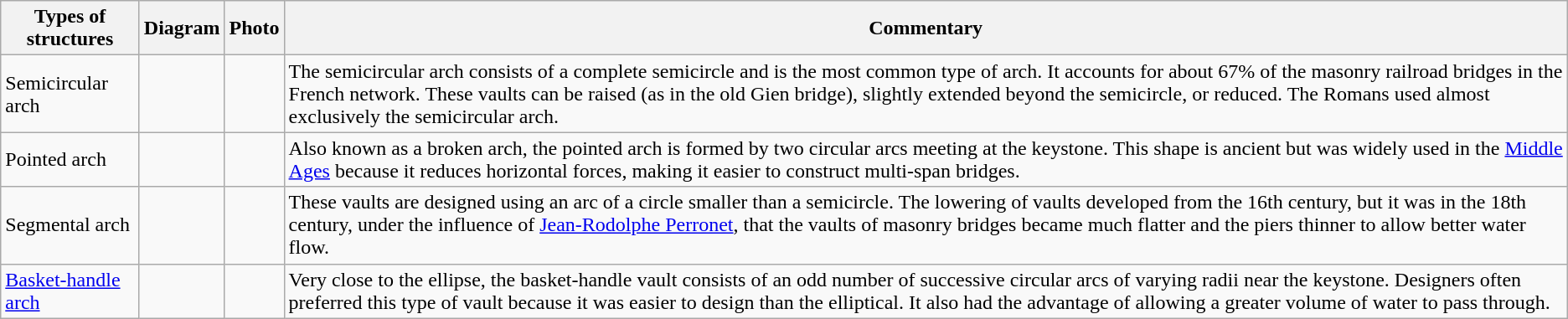<table class="wikitable">
<tr>
<th>Types of structures</th>
<th>Diagram</th>
<th>Photo</th>
<th>Commentary</th>
</tr>
<tr>
<td>Semicircular arch</td>
<td></td>
<td></td>
<td>The semicircular arch consists of a complete semicircle and is the most common type of arch. It accounts for about 67% of the masonry railroad bridges in the French network. These vaults can be raised (as in the old Gien bridge), slightly extended beyond the semicircle, or reduced. The Romans used almost exclusively the semicircular arch.</td>
</tr>
<tr>
<td>Pointed arch</td>
<td></td>
<td></td>
<td>Also known as a broken arch, the pointed arch is formed by two circular arcs meeting at the keystone. This shape is ancient but was widely used in the <a href='#'>Middle Ages</a> because it reduces horizontal forces, making it easier to construct multi-span bridges.</td>
</tr>
<tr>
<td>Segmental arch</td>
<td></td>
<td></td>
<td>These vaults are designed using an arc of a circle smaller than a semicircle. The lowering of vaults developed from the 16th century, but it was in the 18th century, under the influence of <a href='#'>Jean-Rodolphe Perronet</a>, that the vaults of masonry bridges became much flatter and the piers thinner to allow better water flow.</td>
</tr>
<tr>
<td><a href='#'>Basket-handle arch</a></td>
<td></td>
<td></td>
<td>Very close to the ellipse, the basket-handle vault consists of an odd number of successive circular arcs of varying radii near the keystone. Designers often preferred this type of vault because it was easier to design than the elliptical. It also had the advantage of allowing a greater volume of water to pass through.</td>
</tr>
</table>
